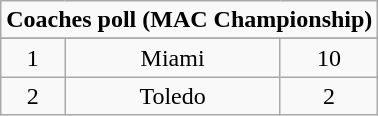<table class="wikitable">
<tr align="center">
<td align="center" Colspan="3"><strong>Coaches poll (MAC Championship)</strong></td>
</tr>
<tr align="center">
</tr>
<tr align="center">
<td>1</td>
<td>Miami</td>
<td>10</td>
</tr>
<tr align="center">
<td>2</td>
<td>Toledo</td>
<td>2</td>
</tr>
</table>
